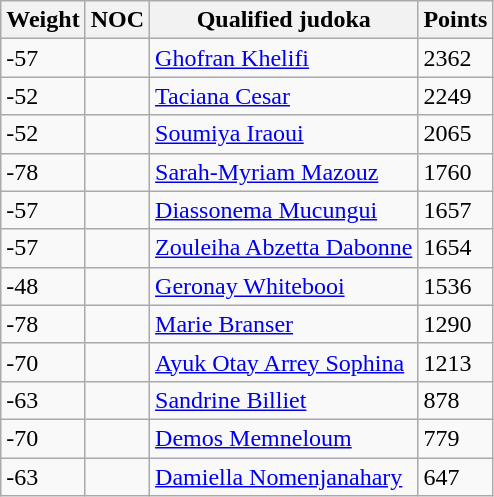<table class="wikitable">
<tr>
<th>Weight</th>
<th>NOC</th>
<th>Qualified judoka</th>
<th>Points</th>
</tr>
<tr>
<td>-57</td>
<td></td>
<td><a href='#'>Ghofran Khelifi</a></td>
<td>2362</td>
</tr>
<tr>
<td>-52</td>
<td></td>
<td><a href='#'>Taciana Cesar</a></td>
<td>2249</td>
</tr>
<tr>
<td>-52</td>
<td></td>
<td><a href='#'>Soumiya Iraoui</a></td>
<td>2065</td>
</tr>
<tr>
<td>-78</td>
<td></td>
<td><a href='#'>Sarah-Myriam Mazouz</a></td>
<td>1760</td>
</tr>
<tr>
<td>-57</td>
<td></td>
<td><a href='#'>Diassonema Mucungui</a></td>
<td>1657</td>
</tr>
<tr>
<td>-57</td>
<td></td>
<td><a href='#'>Zouleiha Abzetta Dabonne</a></td>
<td>1654</td>
</tr>
<tr>
<td>-48</td>
<td></td>
<td><a href='#'>Geronay Whitebooi</a></td>
<td>1536</td>
</tr>
<tr>
<td>-78</td>
<td></td>
<td><a href='#'>Marie Branser</a></td>
<td>1290</td>
</tr>
<tr>
<td>-70</td>
<td></td>
<td><a href='#'>Ayuk Otay Arrey Sophina</a></td>
<td>1213</td>
</tr>
<tr>
<td>-63</td>
<td></td>
<td><a href='#'>Sandrine Billiet</a></td>
<td>878</td>
</tr>
<tr>
<td>-70</td>
<td></td>
<td><a href='#'>Demos Memneloum</a></td>
<td>779</td>
</tr>
<tr>
<td>-63</td>
<td></td>
<td><a href='#'>Damiella Nomenjanahary</a></td>
<td>647</td>
</tr>
</table>
